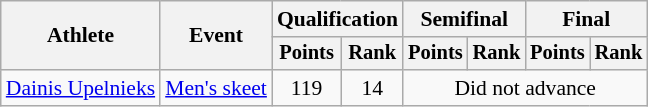<table class="wikitable" style="font-size:90%">
<tr>
<th rowspan="2">Athlete</th>
<th rowspan="2">Event</th>
<th colspan=2>Qualification</th>
<th colspan=2>Semifinal</th>
<th colspan=2>Final</th>
</tr>
<tr style="font-size:95%">
<th>Points</th>
<th>Rank</th>
<th>Points</th>
<th>Rank</th>
<th>Points</th>
<th>Rank</th>
</tr>
<tr align=center>
<td align=left><a href='#'>Dainis Upelnieks</a></td>
<td align=left><a href='#'>Men's skeet</a></td>
<td>119</td>
<td>14</td>
<td colspan=4>Did not advance</td>
</tr>
</table>
